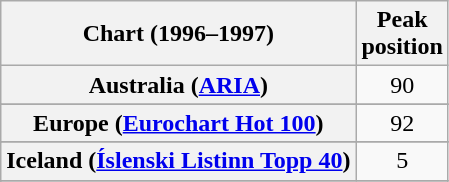<table class="wikitable sortable plainrowheaders" style="text-align:center">
<tr>
<th scope="col">Chart (1996–1997)</th>
<th scope="col">Peak<br>position</th>
</tr>
<tr>
<th scope="row">Australia (<a href='#'>ARIA</a>)</th>
<td>90</td>
</tr>
<tr>
</tr>
<tr>
</tr>
<tr>
</tr>
<tr>
<th scope="row">Europe (<a href='#'>Eurochart Hot 100</a>)</th>
<td>92</td>
</tr>
<tr>
</tr>
<tr>
<th scope="row">Iceland (<a href='#'>Íslenski Listinn Topp 40</a>)</th>
<td>5</td>
</tr>
<tr>
</tr>
<tr>
</tr>
<tr>
</tr>
<tr>
</tr>
<tr>
</tr>
<tr>
</tr>
<tr>
</tr>
<tr>
</tr>
</table>
